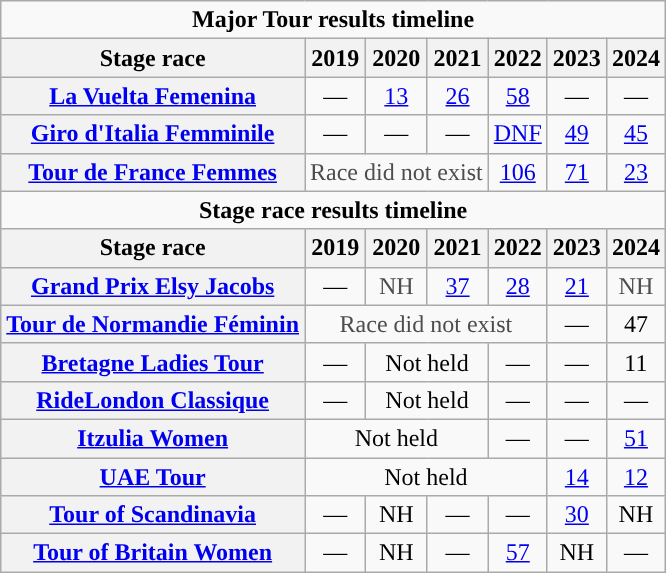<table class="wikitable plainrowheaders">
<tr>
<td colspan="16" align="center"><strong>Major Tour results timeline</strong></td>
</tr>
<tr style="background:#EEEEEE;">
<th>Stage race</th>
<th>2019</th>
<th>2020</th>
<th>2021</th>
<th>2022</th>
<th>2023</th>
<th>2024</th>
</tr>
<tr style="text-align:center">
<th scope="row"><a href='#'>La Vuelta Femenina</a></th>
<td>—</td>
<td><a href='#'>13</a></td>
<td><a href='#'>26</a></td>
<td><a href='#'>58</a></td>
<td>—</td>
<td>—</td>
</tr>
<tr style="text-align:center">
<th scope="row"><a href='#'>Giro d'Italia Femminile</a></th>
<td>—</td>
<td>—</td>
<td>—</td>
<td><a href='#'>DNF</a></td>
<td><a href='#'>49</a></td>
<td><a href='#'>45</a></td>
</tr>
<tr style="text-align:center">
<th scope="row"><a href='#'>Tour de France Femmes</a></th>
<td style="color:#4d4d4d;" colspan=3>Race did not exist</td>
<td><a href='#'>106</a></td>
<td><a href='#'>71</a></td>
<td><a href='#'>23</a></td>
</tr>
<tr>
<td colspan="16" align="center"><strong>Stage race results timeline</strong></td>
</tr>
<tr style="background:#EEEEEE;">
<th>Stage race</th>
<th>2019</th>
<th>2020</th>
<th>2021</th>
<th>2022</th>
<th>2023</th>
<th>2024</th>
</tr>
<tr style="text-align:center">
<th scope="row"><a href='#'>Grand Prix Elsy Jacobs</a></th>
<td>—</td>
<td style="color:#4d4d4d;">NH</td>
<td><a href='#'>37</a></td>
<td><a href='#'>28</a></td>
<td><a href='#'>21</a></td>
<td style="color:#4d4d4d;">NH</td>
</tr>
<tr style="text-align:center;">
<th scope="row"><a href='#'>Tour de Normandie Féminin</a></th>
<td style="color:#4d4d4d;" colspan=4>Race did not exist</td>
<td>—</td>
<td>47</td>
</tr>
<tr style="text-align:center;">
<th scope="row"><a href='#'>Bretagne Ladies Tour</a></th>
<td>—</td>
<td colspan=2>Not held</td>
<td>—</td>
<td>—</td>
<td>11</td>
</tr>
<tr style="text-align:center;">
<th scope="row"><a href='#'>RideLondon Classique</a></th>
<td>—</td>
<td colspan=2>Not held</td>
<td>—</td>
<td>—</td>
<td>—</td>
</tr>
<tr style="text-align:center;">
<th scope="row"><a href='#'>Itzulia Women</a></th>
<td colspan=3>Not held</td>
<td>—</td>
<td>—</td>
<td><a href='#'>51</a></td>
</tr>
<tr style="text-align:center;">
<th scope="row"><a href='#'>UAE Tour</a></th>
<td colspan=4>Not held</td>
<td><a href='#'>14</a></td>
<td><a href='#'>12</a></td>
</tr>
<tr style="text-align:center;">
<th scope="row"><a href='#'>Tour of Scandinavia</a></th>
<td>—</td>
<td>NH</td>
<td>—</td>
<td>—</td>
<td><a href='#'>30</a></td>
<td>NH</td>
</tr>
<tr style="text-align:center;">
<th scope="row"><a href='#'>Tour of Britain Women</a></th>
<td>—</td>
<td>NH</td>
<td>—</td>
<td><a href='#'>57</a></td>
<td>NH</td>
<td>—</td>
</tr>
</table>
